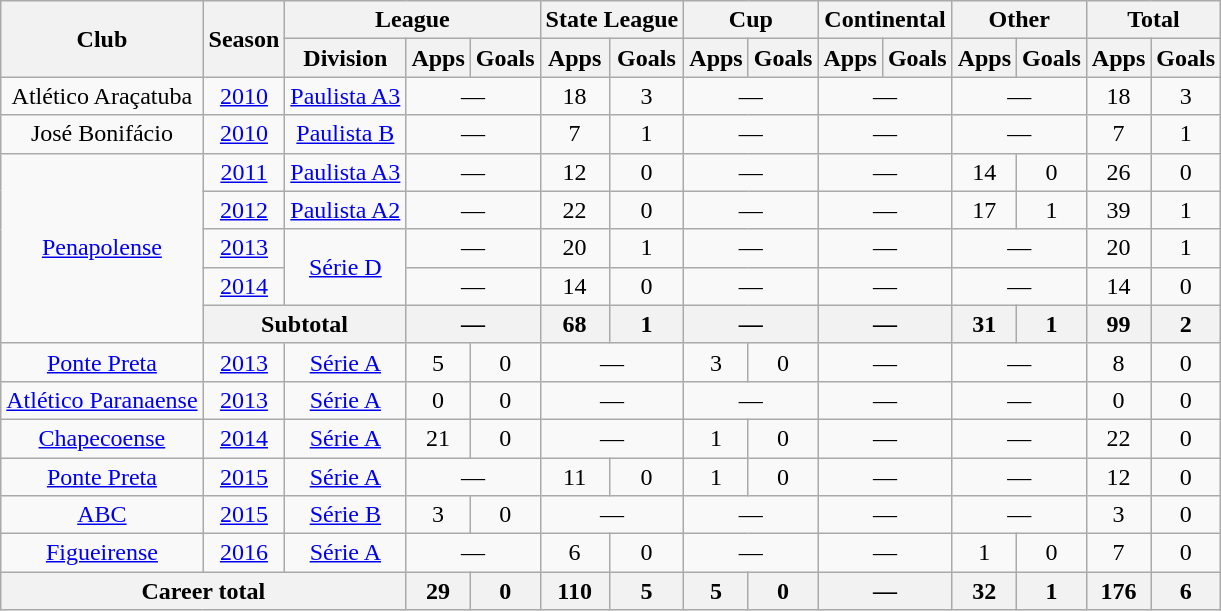<table class="wikitable" style="text-align: center;">
<tr>
<th rowspan="2">Club</th>
<th rowspan="2">Season</th>
<th colspan="3">League</th>
<th colspan="2">State League</th>
<th colspan="2">Cup</th>
<th colspan="2">Continental</th>
<th colspan="2">Other</th>
<th colspan="2">Total</th>
</tr>
<tr>
<th>Division</th>
<th>Apps</th>
<th>Goals</th>
<th>Apps</th>
<th>Goals</th>
<th>Apps</th>
<th>Goals</th>
<th>Apps</th>
<th>Goals</th>
<th>Apps</th>
<th>Goals</th>
<th>Apps</th>
<th>Goals</th>
</tr>
<tr>
<td align="center">Atlético Araçatuba</td>
<td><a href='#'>2010</a></td>
<td><a href='#'>Paulista A3</a></td>
<td colspan="2">—</td>
<td>18</td>
<td>3</td>
<td colspan="2">—</td>
<td colspan="2">—</td>
<td colspan="2">—</td>
<td>18</td>
<td>3</td>
</tr>
<tr>
<td align="center">José Bonifácio</td>
<td><a href='#'>2010</a></td>
<td><a href='#'>Paulista B</a></td>
<td colspan="2">—</td>
<td>7</td>
<td>1</td>
<td colspan="2">—</td>
<td colspan="2">—</td>
<td colspan="2">—</td>
<td>7</td>
<td>1</td>
</tr>
<tr>
<td rowspan=5 align="center"><a href='#'>Penapolense</a></td>
<td><a href='#'>2011</a></td>
<td><a href='#'>Paulista A3</a></td>
<td colspan="2">—</td>
<td>12</td>
<td>0</td>
<td colspan="2">—</td>
<td colspan="2">—</td>
<td>14</td>
<td>0</td>
<td>26</td>
<td>0</td>
</tr>
<tr>
<td><a href='#'>2012</a></td>
<td><a href='#'>Paulista A2</a></td>
<td colspan="2">—</td>
<td>22</td>
<td>0</td>
<td colspan="2">—</td>
<td colspan="2">—</td>
<td>17</td>
<td>1</td>
<td>39</td>
<td>1</td>
</tr>
<tr>
<td><a href='#'>2013</a></td>
<td rowspan=2><a href='#'>Série D</a></td>
<td colspan="2">—</td>
<td>20</td>
<td>1</td>
<td colspan="2">—</td>
<td colspan="2">—</td>
<td colspan="2">—</td>
<td>20</td>
<td>1</td>
</tr>
<tr>
<td><a href='#'>2014</a></td>
<td colspan="2">—</td>
<td>14</td>
<td>0</td>
<td colspan="2">—</td>
<td colspan="2">—</td>
<td colspan="2">—</td>
<td>14</td>
<td>0</td>
</tr>
<tr>
<th colspan="2">Subtotal</th>
<th colspan="2">—</th>
<th>68</th>
<th>1</th>
<th colspan="2">—</th>
<th colspan="2">—</th>
<th>31</th>
<th>1</th>
<th>99</th>
<th>2</th>
</tr>
<tr>
<td align="center"><a href='#'>Ponte Preta</a></td>
<td><a href='#'>2013</a></td>
<td><a href='#'>Série A</a></td>
<td>5</td>
<td>0</td>
<td colspan="2">—</td>
<td>3</td>
<td>0</td>
<td colspan="2">—</td>
<td colspan="2">—</td>
<td>8</td>
<td>0</td>
</tr>
<tr>
<td align="center"><a href='#'>Atlético Paranaense</a></td>
<td><a href='#'>2013</a></td>
<td><a href='#'>Série A</a></td>
<td>0</td>
<td>0</td>
<td colspan="2">—</td>
<td colspan="2">—</td>
<td colspan="2">—</td>
<td colspan="2">—</td>
<td>0</td>
<td>0</td>
</tr>
<tr>
<td align="center"><a href='#'>Chapecoense</a></td>
<td><a href='#'>2014</a></td>
<td><a href='#'>Série A</a></td>
<td>21</td>
<td>0</td>
<td colspan="2">—</td>
<td>1</td>
<td>0</td>
<td colspan="2">—</td>
<td colspan="2">—</td>
<td>22</td>
<td>0</td>
</tr>
<tr>
<td align="center"><a href='#'>Ponte Preta</a></td>
<td><a href='#'>2015</a></td>
<td><a href='#'>Série A</a></td>
<td colspan="2">—</td>
<td>11</td>
<td>0</td>
<td>1</td>
<td>0</td>
<td colspan="2">—</td>
<td colspan="2">—</td>
<td>12</td>
<td>0</td>
</tr>
<tr>
<td align="center"><a href='#'>ABC</a></td>
<td><a href='#'>2015</a></td>
<td><a href='#'>Série B</a></td>
<td>3</td>
<td>0</td>
<td colspan="2">—</td>
<td colspan="2">—</td>
<td colspan="2">—</td>
<td colspan="2">—</td>
<td>3</td>
<td>0</td>
</tr>
<tr>
<td align="center"><a href='#'>Figueirense</a></td>
<td><a href='#'>2016</a></td>
<td><a href='#'>Série A</a></td>
<td colspan="2">—</td>
<td>6</td>
<td>0</td>
<td colspan="2">—</td>
<td colspan="2">—</td>
<td>1</td>
<td>0</td>
<td>7</td>
<td>0</td>
</tr>
<tr>
<th colspan="3"><strong>Career total</strong></th>
<th>29</th>
<th>0</th>
<th>110</th>
<th>5</th>
<th>5</th>
<th>0</th>
<th colspan="2">—</th>
<th>32</th>
<th>1</th>
<th>176</th>
<th>6</th>
</tr>
</table>
